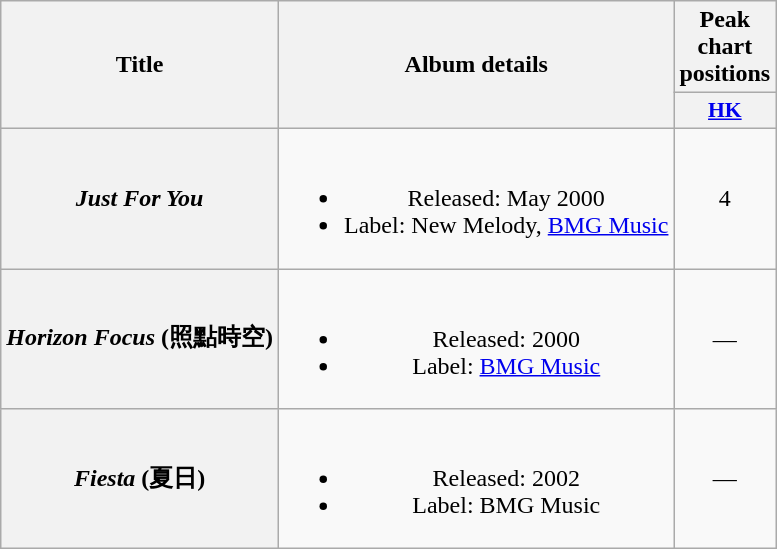<table class="wikitable plainrowheaders" style="text-align:center;">
<tr>
<th rowspan="2">Title</th>
<th rowspan="2">Album details</th>
<th>Peak chart positions</th>
</tr>
<tr>
<th scope="col" style="width:3em;font-size:90%;"><a href='#'>HK</a><br></th>
</tr>
<tr>
<th scope="row"><em>Just For You</em></th>
<td><br><ul><li>Released: May 2000</li><li>Label: New Melody, <a href='#'>BMG Music</a></li></ul></td>
<td>4</td>
</tr>
<tr>
<th scope="row"><em>Horizon Focus</em> (照點時空)</th>
<td><br><ul><li>Released: 2000</li><li>Label: <a href='#'>BMG Music</a></li></ul></td>
<td>—</td>
</tr>
<tr>
<th scope="row"><em>Fiesta</em> (夏日)</th>
<td><br><ul><li>Released: 2002</li><li>Label: BMG Music</li></ul></td>
<td>—</td>
</tr>
</table>
